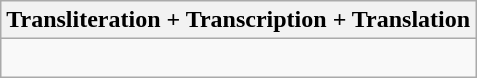<table class="wikitable">
<tr>
<th>Transliteration + Transcription + Translation</th>
</tr>
<tr>
<td><br></td>
</tr>
</table>
